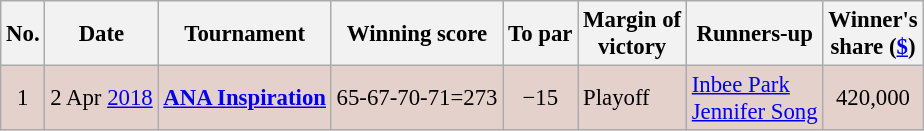<table class="wikitable" style="font-size:95%;">
<tr>
<th>No.</th>
<th>Date</th>
<th>Tournament</th>
<th>Winning score</th>
<th>To par</th>
<th>Margin of<br>victory</th>
<th>Runners-up</th>
<th>Winner's<br>share (<a href='#'>$</a>)</th>
</tr>
<tr style="background:#e5d1cb;">
<td align=center>1</td>
<td align=right>2 Apr <a href='#'>2018</a></td>
<td><strong><a href='#'>ANA Inspiration</a></strong></td>
<td align=right>65-67-70-71=273</td>
<td align=center>−15</td>
<td>Playoff</td>
<td> <a href='#'>Inbee Park</a><br> <a href='#'>Jennifer Song</a></td>
<td align=center>420,000</td>
</tr>
</table>
